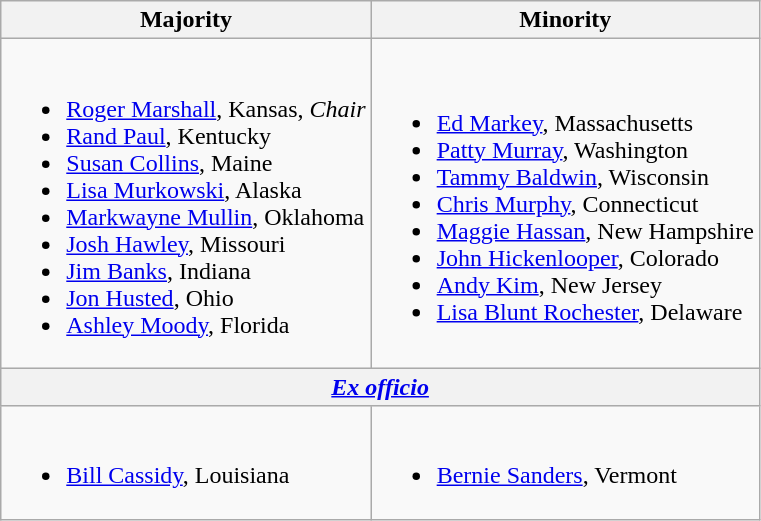<table class=wikitable>
<tr>
<th>Majority</th>
<th>Minority</th>
</tr>
<tr>
<td><br><ul><li><a href='#'>Roger Marshall</a>, Kansas, <em>Chair</em></li><li><a href='#'>Rand Paul</a>, Kentucky</li><li><a href='#'>Susan Collins</a>, Maine</li><li><a href='#'>Lisa Murkowski</a>, Alaska</li><li><a href='#'>Markwayne Mullin</a>, Oklahoma</li><li><a href='#'>Josh Hawley</a>, Missouri</li><li><a href='#'>Jim Banks</a>, Indiana</li><li><a href='#'>Jon Husted</a>, Ohio</li><li><a href='#'>Ashley Moody</a>, Florida</li></ul></td>
<td><br><ul><li><a href='#'>Ed Markey</a>, Massachusetts</li><li><a href='#'>Patty Murray</a>, Washington</li><li><a href='#'>Tammy Baldwin</a>, Wisconsin</li><li><a href='#'>Chris Murphy</a>, Connecticut</li><li><a href='#'>Maggie Hassan</a>, New Hampshire</li><li><a href='#'>John Hickenlooper</a>, Colorado</li><li><a href='#'>Andy Kim</a>, New Jersey</li><li><a href='#'>Lisa Blunt Rochester</a>, Delaware</li></ul></td>
</tr>
<tr>
<th colspan=2><em><a href='#'>Ex officio</a></em></th>
</tr>
<tr>
<td><br><ul><li><a href='#'>Bill Cassidy</a>, Louisiana</li></ul></td>
<td><br><ul><li><span><a href='#'>Bernie Sanders</a>, Vermont</span></li></ul></td>
</tr>
</table>
